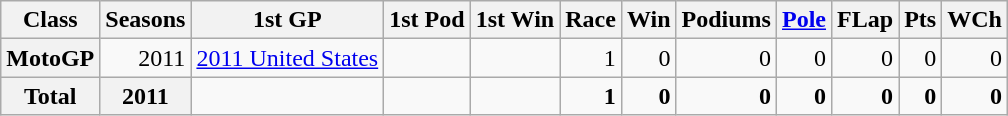<table class="wikitable">
<tr>
<th>Class</th>
<th>Seasons</th>
<th>1st GP</th>
<th>1st Pod</th>
<th>1st Win</th>
<th>Race</th>
<th>Win</th>
<th>Podiums</th>
<th><a href='#'>Pole</a></th>
<th>FLap</th>
<th>Pts</th>
<th>WCh</th>
</tr>
<tr align="right">
<th>MotoGP</th>
<td>2011</td>
<td align="left"><a href='#'>2011 United States</a></td>
<td align="left"></td>
<td align="left"></td>
<td>1</td>
<td>0</td>
<td>0</td>
<td>0</td>
<td>0</td>
<td>0</td>
<td>0</td>
</tr>
<tr align="right">
<th>Total</th>
<th>2011</th>
<td></td>
<td></td>
<td></td>
<td><strong>1</strong></td>
<td><strong>0</strong></td>
<td><strong>0</strong></td>
<td><strong>0</strong></td>
<td><strong>0</strong></td>
<td><strong>0</strong></td>
<td><strong>0</strong></td>
</tr>
</table>
